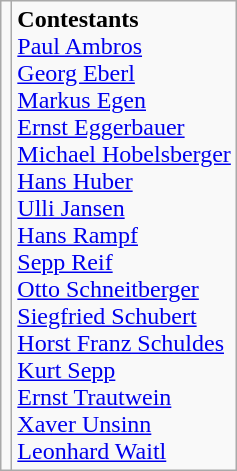<table class="wikitable" style="text-align:center">
<tr>
<td></td>
<td align=left><strong>Contestants</strong><br> <a href='#'>Paul Ambros</a> <br> <a href='#'>Georg Eberl</a> <br> <a href='#'>Markus Egen</a> <br> <a href='#'>Ernst Eggerbauer</a> <br> <a href='#'>Michael Hobelsberger</a> <br> <a href='#'>Hans Huber</a> <br> <a href='#'>Ulli Jansen</a> <br> <a href='#'>Hans Rampf</a> <br> <a href='#'>Sepp Reif</a> <br> <a href='#'>Otto Schneitberger</a> <br> <a href='#'>Siegfried Schubert</a> <br> <a href='#'>Horst Franz Schuldes</a> <br> <a href='#'>Kurt Sepp</a> <br> <a href='#'>Ernst Trautwein</a> <br> <a href='#'>Xaver Unsinn</a> <br> <a href='#'>Leonhard Waitl</a></td>
</tr>
</table>
